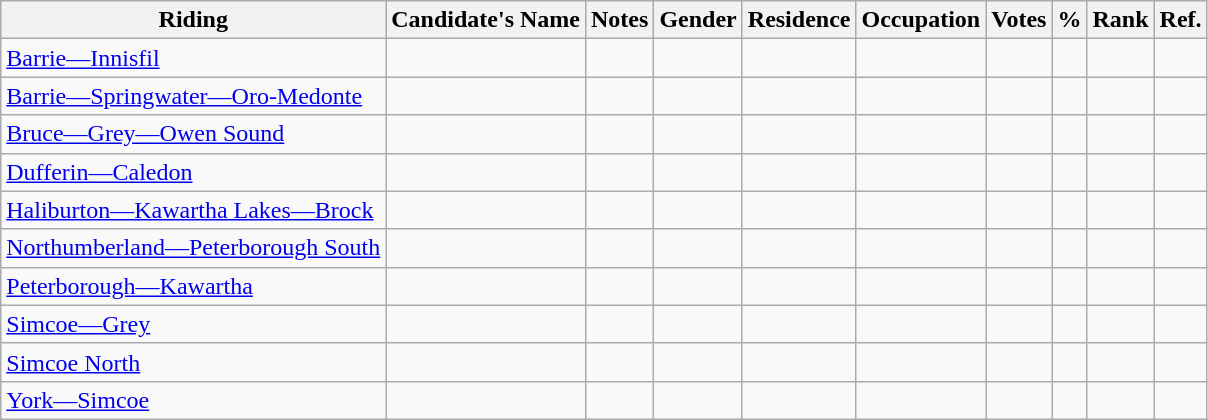<table class="wikitable sortable">
<tr>
<th>Riding</th>
<th>Candidate's Name</th>
<th>Notes</th>
<th>Gender</th>
<th>Residence</th>
<th>Occupation</th>
<th>Votes</th>
<th>%</th>
<th>Rank</th>
<th>Ref.</th>
</tr>
<tr>
<td><a href='#'>Barrie—Innisfil</a></td>
<td></td>
<td></td>
<td></td>
<td></td>
<td></td>
<td></td>
<td></td>
<td></td>
<td></td>
</tr>
<tr>
<td><a href='#'>Barrie—Springwater—Oro-Medonte</a></td>
<td></td>
<td></td>
<td></td>
<td></td>
<td></td>
<td></td>
<td></td>
<td></td>
<td></td>
</tr>
<tr>
<td><a href='#'>Bruce—Grey—Owen Sound</a></td>
<td></td>
<td></td>
<td></td>
<td></td>
<td></td>
<td></td>
<td></td>
<td></td>
<td></td>
</tr>
<tr>
<td><a href='#'>Dufferin—Caledon</a></td>
<td></td>
<td></td>
<td></td>
<td></td>
<td></td>
<td></td>
<td></td>
<td></td>
<td></td>
</tr>
<tr>
<td><a href='#'>Haliburton—Kawartha Lakes—Brock</a></td>
<td></td>
<td></td>
<td></td>
<td></td>
<td></td>
<td></td>
<td></td>
<td></td>
<td></td>
</tr>
<tr>
<td><a href='#'>Northumberland—Peterborough South</a></td>
<td></td>
<td></td>
<td></td>
<td></td>
<td></td>
<td></td>
<td></td>
<td></td>
<td></td>
</tr>
<tr>
<td><a href='#'>Peterborough—Kawartha</a></td>
<td></td>
<td></td>
<td></td>
<td></td>
<td></td>
<td></td>
<td></td>
<td></td>
<td></td>
</tr>
<tr>
<td><a href='#'>Simcoe—Grey</a></td>
<td></td>
<td></td>
<td></td>
<td></td>
<td></td>
<td></td>
<td></td>
<td></td>
<td></td>
</tr>
<tr>
<td><a href='#'>Simcoe North</a></td>
<td></td>
<td></td>
<td></td>
<td></td>
<td></td>
<td></td>
<td></td>
<td></td>
<td></td>
</tr>
<tr>
<td><a href='#'>York—Simcoe</a></td>
<td></td>
<td></td>
<td></td>
<td></td>
<td></td>
<td></td>
<td></td>
<td></td>
<td></td>
</tr>
</table>
